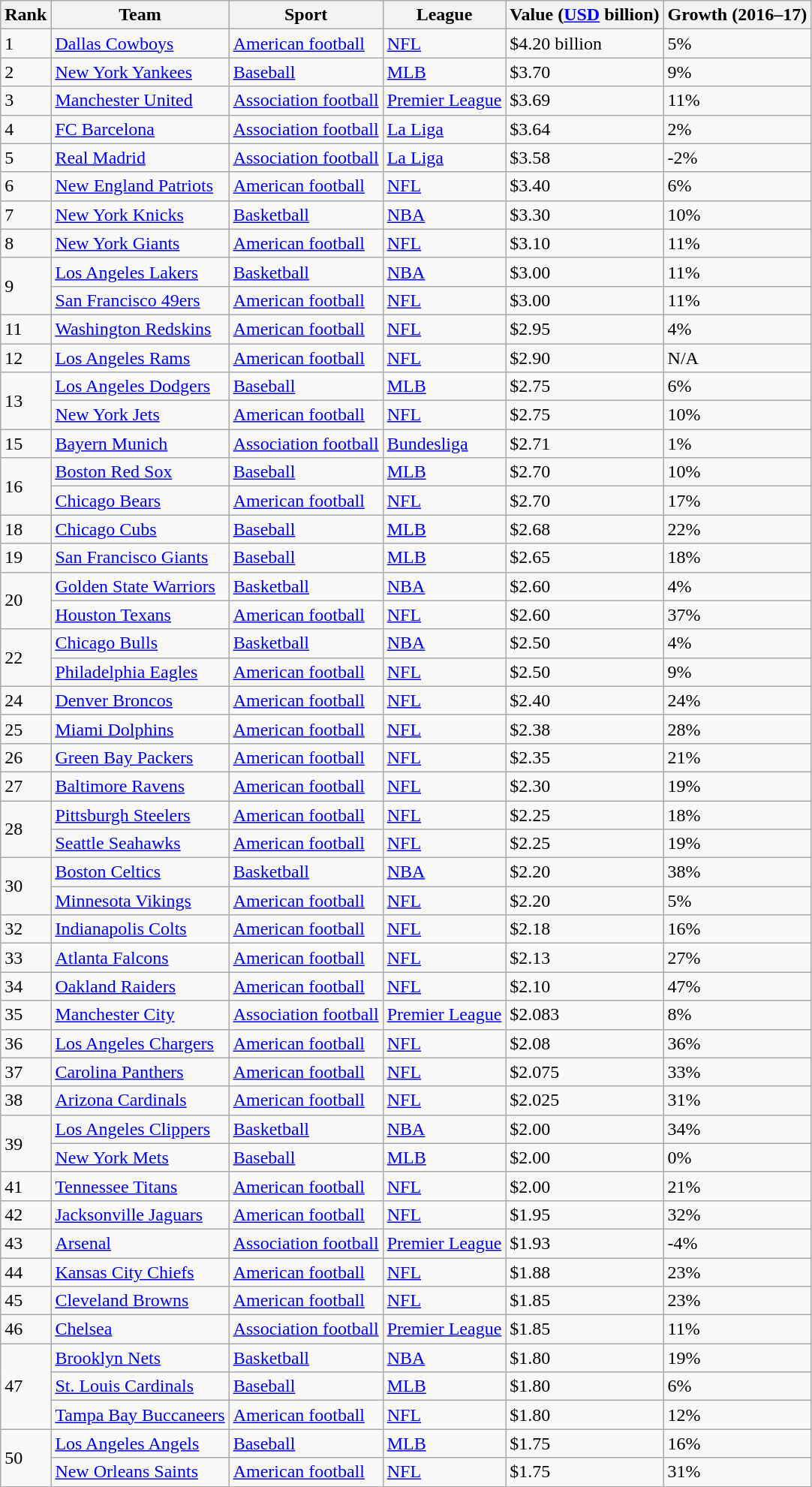<table class="sortable wikitable">
<tr>
<th>Rank</th>
<th>Team</th>
<th>Sport</th>
<th>League</th>
<th>Value (<a href='#'>USD</a> billion)</th>
<th>Growth (2016–17)</th>
</tr>
<tr>
<td>1</td>
<td> <a href='#'>Dallas Cowboys</a></td>
<td><a href='#'>American football</a></td>
<td><a href='#'>NFL</a></td>
<td>$4.20 billion</td>
<td> 5%</td>
</tr>
<tr>
<td>2</td>
<td> <a href='#'>New York Yankees</a></td>
<td><a href='#'>Baseball</a></td>
<td><a href='#'>MLB</a></td>
<td>$3.70</td>
<td> 9%</td>
</tr>
<tr>
<td>3</td>
<td> <a href='#'>Manchester United</a></td>
<td><a href='#'>Association football</a></td>
<td><a href='#'>Premier League</a></td>
<td>$3.69</td>
<td> 11%</td>
</tr>
<tr>
<td>4</td>
<td> <a href='#'>FC Barcelona</a></td>
<td><a href='#'>Association football</a></td>
<td><a href='#'>La Liga</a></td>
<td>$3.64</td>
<td> 2%</td>
</tr>
<tr>
<td>5</td>
<td> <a href='#'>Real Madrid</a></td>
<td><a href='#'>Association football</a></td>
<td><a href='#'>La Liga</a></td>
<td>$3.58</td>
<td> -2%</td>
</tr>
<tr>
<td>6</td>
<td> <a href='#'>New England Patriots</a></td>
<td><a href='#'>American football</a></td>
<td><a href='#'>NFL</a></td>
<td>$3.40</td>
<td> 6%</td>
</tr>
<tr>
<td>7</td>
<td> <a href='#'>New York Knicks</a></td>
<td><a href='#'>Basketball</a></td>
<td><a href='#'>NBA</a></td>
<td>$3.30</td>
<td> 10%</td>
</tr>
<tr>
<td>8</td>
<td> <a href='#'>New York Giants</a></td>
<td><a href='#'>American football</a></td>
<td><a href='#'>NFL</a></td>
<td>$3.10</td>
<td> 11%</td>
</tr>
<tr>
<td rowspan="2">9</td>
<td> <a href='#'>Los Angeles Lakers</a></td>
<td><a href='#'>Basketball</a></td>
<td><a href='#'>NBA</a></td>
<td>$3.00</td>
<td> 11%</td>
</tr>
<tr>
<td> <a href='#'>San Francisco 49ers</a></td>
<td><a href='#'>American football</a></td>
<td><a href='#'>NFL</a></td>
<td>$3.00</td>
<td> 11%</td>
</tr>
<tr>
<td>11</td>
<td> <a href='#'>Washington Redskins</a></td>
<td><a href='#'>American football</a></td>
<td><a href='#'>NFL</a></td>
<td>$2.95</td>
<td> 4%</td>
</tr>
<tr>
<td>12</td>
<td> <a href='#'>Los Angeles Rams</a></td>
<td><a href='#'>American football</a></td>
<td><a href='#'>NFL</a></td>
<td>$2.90</td>
<td>N/A</td>
</tr>
<tr>
<td rowspan="2">13</td>
<td> <a href='#'>Los Angeles Dodgers</a></td>
<td><a href='#'>Baseball</a></td>
<td><a href='#'>MLB</a></td>
<td>$2.75</td>
<td> 6%</td>
</tr>
<tr>
<td> <a href='#'>New York Jets</a></td>
<td><a href='#'>American football</a></td>
<td><a href='#'>NFL</a></td>
<td>$2.75</td>
<td> 10%</td>
</tr>
<tr>
<td>15</td>
<td> <a href='#'>Bayern Munich</a></td>
<td><a href='#'>Association football</a></td>
<td><a href='#'>Bundesliga</a></td>
<td>$2.71</td>
<td> 1%</td>
</tr>
<tr>
<td rowspan="2">16</td>
<td> <a href='#'>Boston Red Sox</a></td>
<td><a href='#'>Baseball</a></td>
<td><a href='#'>MLB</a></td>
<td>$2.70</td>
<td> 10%</td>
</tr>
<tr>
<td> <a href='#'>Chicago Bears</a></td>
<td><a href='#'>American football</a></td>
<td><a href='#'>NFL</a></td>
<td>$2.70</td>
<td> 17%</td>
</tr>
<tr>
<td>18</td>
<td> <a href='#'>Chicago Cubs</a></td>
<td><a href='#'>Baseball</a></td>
<td><a href='#'>MLB</a></td>
<td>$2.68</td>
<td> 22%</td>
</tr>
<tr>
<td>19</td>
<td> <a href='#'>San Francisco Giants</a></td>
<td><a href='#'>Baseball</a></td>
<td><a href='#'>MLB</a></td>
<td>$2.65</td>
<td> 18%</td>
</tr>
<tr>
<td rowspan="2">20</td>
<td> <a href='#'>Golden State Warriors</a></td>
<td><a href='#'>Basketball</a></td>
<td><a href='#'>NBA</a></td>
<td>$2.60</td>
<td> 4%</td>
</tr>
<tr>
<td> <a href='#'>Houston Texans</a></td>
<td><a href='#'>American football</a></td>
<td><a href='#'>NFL</a></td>
<td>$2.60</td>
<td> 37%</td>
</tr>
<tr>
<td rowspan="2">22</td>
<td> <a href='#'>Chicago Bulls</a></td>
<td><a href='#'>Basketball</a></td>
<td><a href='#'>NBA</a></td>
<td>$2.50</td>
<td> 4%</td>
</tr>
<tr>
<td> <a href='#'>Philadelphia Eagles</a></td>
<td><a href='#'>American football</a></td>
<td><a href='#'>NFL</a></td>
<td>$2.50</td>
<td> 9%</td>
</tr>
<tr>
<td>24</td>
<td> <a href='#'>Denver Broncos</a></td>
<td><a href='#'>American football</a></td>
<td><a href='#'>NFL</a></td>
<td>$2.40</td>
<td> 24%</td>
</tr>
<tr>
<td>25</td>
<td> <a href='#'>Miami Dolphins</a></td>
<td><a href='#'>American football</a></td>
<td><a href='#'>NFL</a></td>
<td>$2.38</td>
<td> 28%</td>
</tr>
<tr>
<td>26</td>
<td> <a href='#'>Green Bay Packers</a></td>
<td><a href='#'>American football</a></td>
<td><a href='#'>NFL</a></td>
<td>$2.35</td>
<td> 21%</td>
</tr>
<tr>
<td>27</td>
<td> <a href='#'>Baltimore Ravens</a></td>
<td><a href='#'>American football</a></td>
<td><a href='#'>NFL</a></td>
<td>$2.30</td>
<td> 19%</td>
</tr>
<tr>
<td rowspan="2">28</td>
<td> <a href='#'>Pittsburgh Steelers</a></td>
<td><a href='#'>American football</a></td>
<td><a href='#'>NFL</a></td>
<td>$2.25</td>
<td> 18%</td>
</tr>
<tr>
<td> <a href='#'>Seattle Seahawks</a></td>
<td><a href='#'>American football</a></td>
<td><a href='#'>NFL</a></td>
<td>$2.25</td>
<td> 19%</td>
</tr>
<tr>
<td rowspan="2">30</td>
<td> <a href='#'>Boston Celtics</a></td>
<td><a href='#'>Basketball</a></td>
<td><a href='#'>NBA</a></td>
<td>$2.20</td>
<td> 38%</td>
</tr>
<tr>
<td> <a href='#'>Minnesota Vikings</a></td>
<td><a href='#'>American football</a></td>
<td><a href='#'>NFL</a></td>
<td>$2.20</td>
<td> 5%</td>
</tr>
<tr>
<td>32</td>
<td> <a href='#'>Indianapolis Colts</a></td>
<td><a href='#'>American football</a></td>
<td><a href='#'>NFL</a></td>
<td>$2.18</td>
<td> 16%</td>
</tr>
<tr>
<td>33</td>
<td> <a href='#'>Atlanta Falcons</a></td>
<td><a href='#'>American football</a></td>
<td><a href='#'>NFL</a></td>
<td>$2.13</td>
<td> 27%</td>
</tr>
<tr>
<td>34</td>
<td> <a href='#'>Oakland Raiders</a></td>
<td><a href='#'>American football</a></td>
<td><a href='#'>NFL</a></td>
<td>$2.10</td>
<td> 47%</td>
</tr>
<tr>
<td>35</td>
<td> <a href='#'>Manchester City</a></td>
<td><a href='#'>Association football</a></td>
<td><a href='#'>Premier League</a></td>
<td>$2.083</td>
<td> 8%</td>
</tr>
<tr>
<td>36</td>
<td> <a href='#'>Los Angeles Chargers</a></td>
<td><a href='#'>American football</a></td>
<td><a href='#'>NFL</a></td>
<td>$2.08</td>
<td> 36%</td>
</tr>
<tr>
<td>37</td>
<td> <a href='#'>Carolina Panthers</a></td>
<td><a href='#'>American football</a></td>
<td><a href='#'>NFL</a></td>
<td>$2.075</td>
<td> 33%</td>
</tr>
<tr>
<td>38</td>
<td> <a href='#'>Arizona Cardinals</a></td>
<td><a href='#'>American football</a></td>
<td><a href='#'>NFL</a></td>
<td>$2.025</td>
<td> 31%</td>
</tr>
<tr>
<td rowspan="2">39</td>
<td> <a href='#'>Los Angeles Clippers</a></td>
<td><a href='#'>Basketball</a></td>
<td><a href='#'>NBA</a></td>
<td>$2.00</td>
<td> 34%</td>
</tr>
<tr>
<td> <a href='#'>New York Mets</a></td>
<td><a href='#'>Baseball</a></td>
<td><a href='#'>MLB</a></td>
<td>$2.00</td>
<td> 0%</td>
</tr>
<tr>
<td>41</td>
<td> <a href='#'>Tennessee Titans</a></td>
<td><a href='#'>American football</a></td>
<td><a href='#'>NFL</a></td>
<td>$2.00</td>
<td> 21%</td>
</tr>
<tr>
<td>42</td>
<td> <a href='#'>Jacksonville Jaguars</a></td>
<td><a href='#'>American football</a></td>
<td><a href='#'>NFL</a></td>
<td>$1.95</td>
<td> 32%</td>
</tr>
<tr>
<td>43</td>
<td> <a href='#'>Arsenal</a></td>
<td><a href='#'>Association football</a></td>
<td><a href='#'>Premier League</a></td>
<td>$1.93</td>
<td> -4%</td>
</tr>
<tr>
<td>44</td>
<td> <a href='#'>Kansas City Chiefs</a></td>
<td><a href='#'>American football</a></td>
<td><a href='#'>NFL</a></td>
<td>$1.88</td>
<td> 23%</td>
</tr>
<tr>
<td>45</td>
<td> <a href='#'>Cleveland Browns</a></td>
<td><a href='#'>American football</a></td>
<td><a href='#'>NFL</a></td>
<td>$1.85</td>
<td> 23%</td>
</tr>
<tr>
<td>46</td>
<td> <a href='#'>Chelsea</a></td>
<td><a href='#'>Association football</a></td>
<td><a href='#'>Premier League</a></td>
<td>$1.85</td>
<td> 11%</td>
</tr>
<tr>
<td rowspan="3">47</td>
<td> <a href='#'>Brooklyn Nets</a></td>
<td><a href='#'>Basketball</a></td>
<td><a href='#'>NBA</a></td>
<td>$1.80</td>
<td> 19%</td>
</tr>
<tr>
<td> <a href='#'>St. Louis Cardinals</a></td>
<td><a href='#'>Baseball</a></td>
<td><a href='#'>MLB</a></td>
<td>$1.80</td>
<td> 6%</td>
</tr>
<tr>
<td> <a href='#'>Tampa Bay Buccaneers</a></td>
<td><a href='#'>American football</a></td>
<td><a href='#'>NFL</a></td>
<td>$1.80</td>
<td> 12%</td>
</tr>
<tr>
<td rowspan="2">50</td>
<td> <a href='#'>Los Angeles Angels</a></td>
<td><a href='#'>Baseball</a></td>
<td><a href='#'>MLB</a></td>
<td>$1.75</td>
<td> 16%</td>
</tr>
<tr>
<td> <a href='#'>New Orleans Saints</a></td>
<td><a href='#'>American football</a></td>
<td><a href='#'>NFL</a></td>
<td>$1.75</td>
<td> 31%</td>
</tr>
</table>
